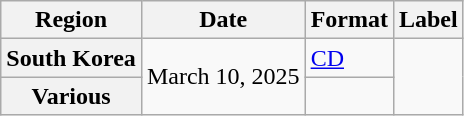<table class="wikitable plainrowheaders">
<tr>
<th scope="col">Region</th>
<th scope="col">Date</th>
<th scope="col">Format</th>
<th scope="col">Label</th>
</tr>
<tr>
<th scope="row">South Korea</th>
<td rowspan="2">March 10, 2025</td>
<td><a href='#'>CD</a></td>
<td rowspan="2"></td>
</tr>
<tr>
<th scope="row">Various</th>
<td></td>
</tr>
</table>
